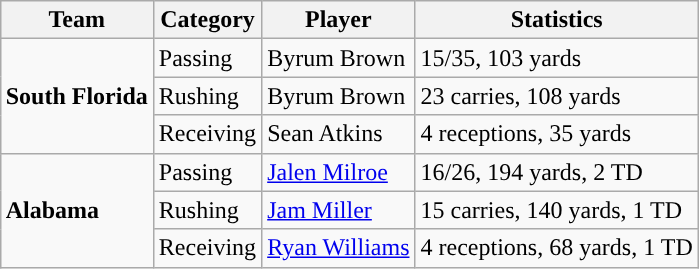<table class="wikitable" style="float: right;">
<tr>
<th>Team</th>
<th>Category</th>
<th>Player</th>
<th>Statistics</th>
</tr>
<tr>
<td rowspan=3><strong>South Florida</strong></td>
<td>Passing</td>
<td>Byrum Brown</td>
<td>15/35, 103 yards</td>
</tr>
<tr>
<td>Rushing</td>
<td>Byrum Brown</td>
<td>23 carries, 108 yards</td>
</tr>
<tr>
<td>Receiving</td>
<td>Sean Atkins</td>
<td>4 receptions, 35 yards</td>
</tr>
<tr>
<td rowspan=3><strong>Alabama</strong></td>
<td>Passing</td>
<td><a href='#'>Jalen Milroe</a></td>
<td>16/26, 194 yards, 2 TD</td>
</tr>
<tr>
<td>Rushing</td>
<td><a href='#'>Jam Miller</a></td>
<td>15 carries, 140 yards, 1 TD</td>
</tr>
<tr>
<td>Receiving</td>
<td><a href='#'>Ryan Williams</a></td>
<td>4 receptions, 68 yards, 1 TD</td>
</tr>
</table>
